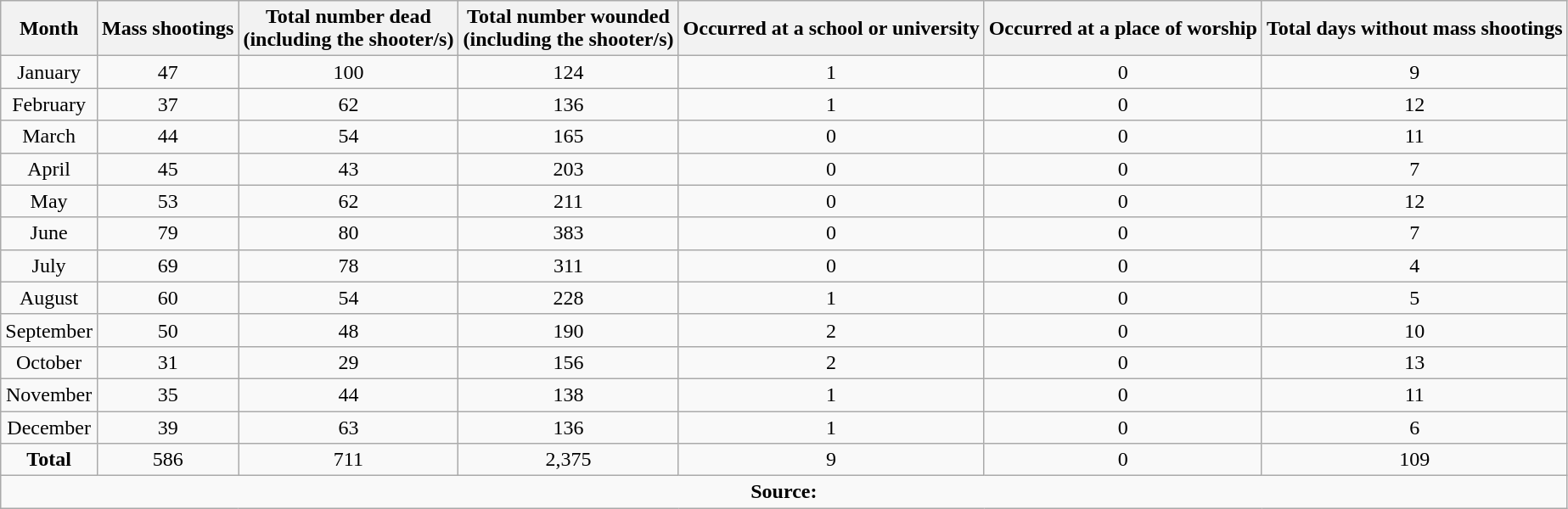<table class="wikitable sortable mw-collapsible mw-datatable" style="text-align:center;">
<tr>
<th>Month</th>
<th>Mass shootings</th>
<th>Total number dead<br>(including the shooter/s)</th>
<th>Total number wounded<br>(including the shooter/s)</th>
<th>Occurred at a school or university</th>
<th>Occurred at a place of worship</th>
<th>Total days without mass shootings</th>
</tr>
<tr>
<td>January</td>
<td>47</td>
<td>100</td>
<td>124</td>
<td>1</td>
<td>0</td>
<td>9</td>
</tr>
<tr>
<td>February</td>
<td>37</td>
<td>62</td>
<td>136</td>
<td>1</td>
<td>0</td>
<td>12</td>
</tr>
<tr>
<td>March</td>
<td>44</td>
<td>54</td>
<td>165</td>
<td>0</td>
<td>0</td>
<td>11</td>
</tr>
<tr>
<td>April</td>
<td>45</td>
<td>43</td>
<td>203</td>
<td>0</td>
<td>0</td>
<td>7</td>
</tr>
<tr>
<td>May</td>
<td>53</td>
<td>62</td>
<td>211</td>
<td>0</td>
<td>0</td>
<td>12</td>
</tr>
<tr>
<td>June</td>
<td>79</td>
<td>80</td>
<td>383</td>
<td>0</td>
<td>0</td>
<td>7</td>
</tr>
<tr>
<td>July</td>
<td>69</td>
<td>78</td>
<td>311</td>
<td>0</td>
<td>0</td>
<td>4</td>
</tr>
<tr>
<td>August</td>
<td>60</td>
<td>54</td>
<td>228</td>
<td>1</td>
<td>0</td>
<td>5</td>
</tr>
<tr>
<td>September</td>
<td>50</td>
<td>48</td>
<td>190</td>
<td>2</td>
<td>0</td>
<td>10</td>
</tr>
<tr>
<td>October</td>
<td>31</td>
<td>29</td>
<td>156</td>
<td>2</td>
<td>0</td>
<td>13</td>
</tr>
<tr>
<td>November</td>
<td>35</td>
<td>44</td>
<td>138</td>
<td>1</td>
<td>0</td>
<td>11</td>
</tr>
<tr>
<td>December</td>
<td>39</td>
<td>63</td>
<td>136</td>
<td>1</td>
<td>0</td>
<td>6</td>
</tr>
<tr>
<td><strong>Total</strong></td>
<td>586</td>
<td>711</td>
<td>2,375</td>
<td>9</td>
<td>0</td>
<td>109</td>
</tr>
<tr>
<td colspan=7><strong>Source:</strong></td>
</tr>
</table>
